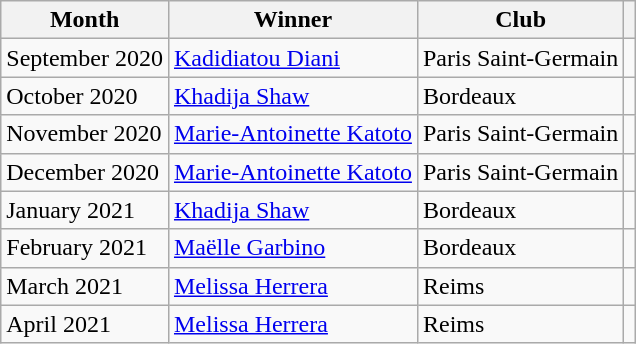<table class="wikitable">
<tr>
<th>Month</th>
<th>Winner</th>
<th>Club</th>
<th></th>
</tr>
<tr>
<td>September 2020</td>
<td> <a href='#'>Kadidiatou Diani</a></td>
<td>Paris Saint-Germain</td>
<td></td>
</tr>
<tr>
<td>October 2020</td>
<td> <a href='#'>Khadija Shaw</a></td>
<td>Bordeaux</td>
<td></td>
</tr>
<tr>
<td>November 2020</td>
<td> <a href='#'>Marie-Antoinette Katoto</a></td>
<td>Paris Saint-Germain</td>
<td></td>
</tr>
<tr>
<td>December 2020</td>
<td> <a href='#'>Marie-Antoinette Katoto</a></td>
<td>Paris Saint-Germain</td>
<td></td>
</tr>
<tr>
<td>January 2021</td>
<td> <a href='#'>Khadija Shaw</a></td>
<td>Bordeaux</td>
<td></td>
</tr>
<tr>
<td>February 2021</td>
<td> <a href='#'>Maëlle Garbino</a></td>
<td>Bordeaux</td>
<td></td>
</tr>
<tr>
<td>March 2021</td>
<td> <a href='#'>Melissa Herrera</a></td>
<td>Reims</td>
<td></td>
</tr>
<tr>
<td>April 2021</td>
<td> <a href='#'>Melissa Herrera</a></td>
<td>Reims</td>
<td></td>
</tr>
</table>
